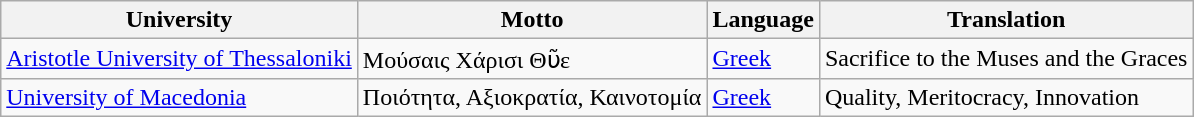<table class="wikitable sortable plainrowheaders">
<tr>
<th>University</th>
<th>Motto</th>
<th>Language</th>
<th>Translation</th>
</tr>
<tr>
<td><a href='#'>Aristotle University of Thessaloniki</a></td>
<td>Μούσαις Χάρισι Θῦε</td>
<td><a href='#'>Greek</a></td>
<td>Sacrifice to the Muses and the Graces</td>
</tr>
<tr>
<td><a href='#'>University of Macedonia</a></td>
<td>Ποιότητα, Αξιοκρατία, Καινοτομία</td>
<td><a href='#'>Greek</a></td>
<td>Quality, Meritocracy, Innovation</td>
</tr>
</table>
